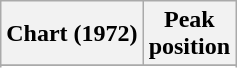<table class="wikitable plainrowheaders" style="text-align:center">
<tr>
<th scope="col">Chart (1972)</th>
<th scope="col">Peak<br>position</th>
</tr>
<tr>
</tr>
<tr>
</tr>
</table>
